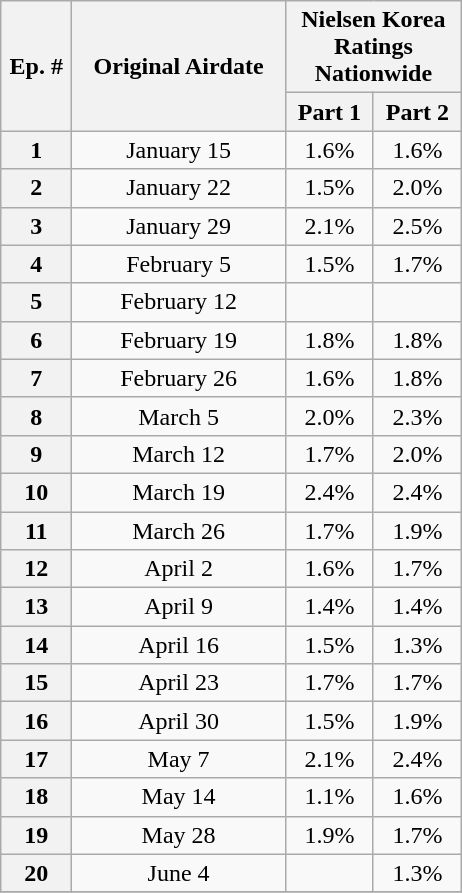<table class="wikitable" style="text-align:center">
<tr>
<th rowspan=2 style=width:40px>Ep. #</th>
<th rowspan=2 style=width:135px>Original Airdate</th>
<th colspan=2 width=110>Nielsen Korea Ratings Nationwide</th>
</tr>
<tr>
<th>Part 1</th>
<th>Part 2</th>
</tr>
<tr>
<th>1</th>
<td>January 15</td>
<td>1.6%</td>
<td>1.6%</td>
</tr>
<tr>
<th>2</th>
<td>January 22</td>
<td>1.5%</td>
<td>2.0%</td>
</tr>
<tr>
<th>3</th>
<td>January 29</td>
<td>2.1%</td>
<td>2.5%</td>
</tr>
<tr>
<th>4</th>
<td>February 5</td>
<td>1.5%</td>
<td>1.7%</td>
</tr>
<tr>
<th>5</th>
<td>February 12</td>
<td></td>
<td></td>
</tr>
<tr>
<th>6</th>
<td>February 19</td>
<td>1.8%</td>
<td>1.8%</td>
</tr>
<tr>
<th>7</th>
<td>February 26</td>
<td>1.6%</td>
<td>1.8%</td>
</tr>
<tr>
<th>8</th>
<td>March 5</td>
<td>2.0%</td>
<td>2.3%</td>
</tr>
<tr>
<th>9</th>
<td>March 12</td>
<td>1.7%</td>
<td>2.0%</td>
</tr>
<tr>
<th>10</th>
<td>March 19</td>
<td>2.4%</td>
<td>2.4%</td>
</tr>
<tr>
<th>11</th>
<td>March 26</td>
<td>1.7%</td>
<td>1.9%</td>
</tr>
<tr>
<th>12</th>
<td>April 2</td>
<td>1.6%</td>
<td>1.7%</td>
</tr>
<tr>
<th>13</th>
<td>April 9</td>
<td>1.4%</td>
<td>1.4%</td>
</tr>
<tr>
<th>14</th>
<td>April 16</td>
<td>1.5%</td>
<td>1.3%</td>
</tr>
<tr>
<th>15</th>
<td>April 23</td>
<td>1.7%</td>
<td>1.7%</td>
</tr>
<tr>
<th>16</th>
<td>April 30</td>
<td>1.5%</td>
<td>1.9%</td>
</tr>
<tr>
<th>17</th>
<td>May 7</td>
<td>2.1%</td>
<td>2.4%</td>
</tr>
<tr>
<th>18</th>
<td>May 14</td>
<td>1.1%</td>
<td>1.6%</td>
</tr>
<tr>
<th>19</th>
<td>May 28</td>
<td>1.9%</td>
<td>1.7%</td>
</tr>
<tr>
<th>20</th>
<td>June 4</td>
<td></td>
<td>1.3%</td>
</tr>
<tr>
</tr>
</table>
